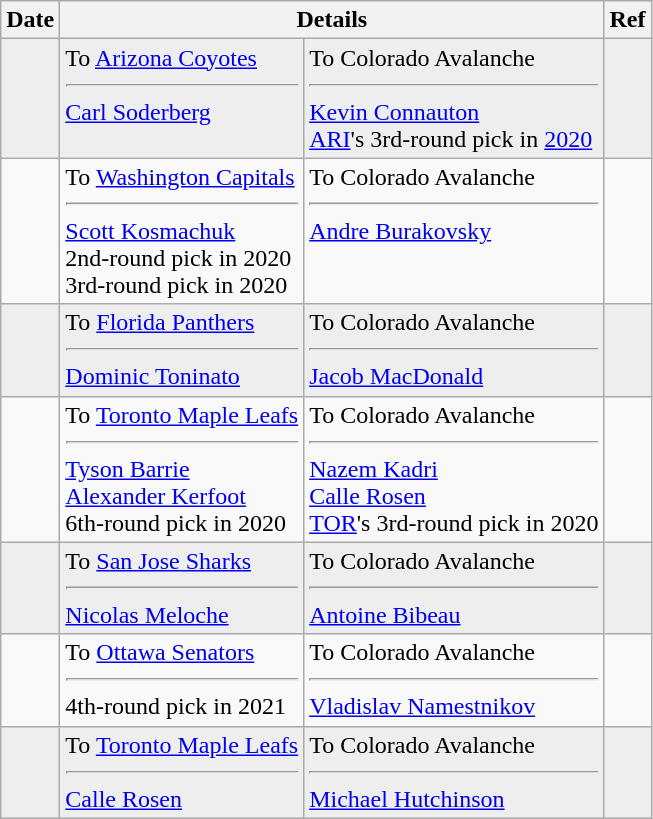<table class="wikitable">
<tr>
<th>Date</th>
<th colspan="2">Details</th>
<th>Ref</th>
</tr>
<tr style="background:#eee;">
<td></td>
<td valign="top">To <a href='#'>Arizona Coyotes</a><hr><a href='#'>Carl Soderberg</a></td>
<td valign="top">To Colorado Avalanche<hr><a href='#'>Kevin Connauton</a><br><a href='#'>ARI</a>'s 3rd-round pick in <a href='#'>2020</a></td>
<td></td>
</tr>
<tr>
<td></td>
<td valign="top">To <a href='#'>Washington Capitals</a><hr><a href='#'>Scott Kosmachuk</a><br>2nd-round pick in 2020<br>3rd-round pick in 2020</td>
<td valign="top">To Colorado Avalanche<hr><a href='#'>Andre Burakovsky</a></td>
<td></td>
</tr>
<tr style="background:#eee;">
<td></td>
<td valign="top">To <a href='#'>Florida Panthers</a><hr><a href='#'>Dominic Toninato</a></td>
<td valign="top">To Colorado Avalanche<hr><a href='#'>Jacob MacDonald</a></td>
<td></td>
</tr>
<tr>
<td></td>
<td valign="top">To <a href='#'>Toronto Maple Leafs</a><hr><a href='#'>Tyson Barrie</a><br><a href='#'>Alexander Kerfoot</a><br>6th-round pick in 2020</td>
<td valign="top">To Colorado Avalanche<hr><a href='#'>Nazem Kadri</a><br><a href='#'>Calle Rosen</a><br><a href='#'>TOR</a>'s 3rd-round pick in 2020</td>
<td></td>
</tr>
<tr style="background:#eee;">
<td></td>
<td valign="top">To <a href='#'>San Jose Sharks</a><hr><a href='#'>Nicolas Meloche</a></td>
<td valign="top">To Colorado Avalanche<hr><a href='#'>Antoine Bibeau</a></td>
<td></td>
</tr>
<tr>
<td></td>
<td valign="top">To <a href='#'>Ottawa Senators</a><hr>4th-round pick in 2021</td>
<td valign="top">To Colorado Avalanche<hr><a href='#'>Vladislav Namestnikov</a></td>
<td></td>
</tr>
<tr style="background:#eee;">
<td></td>
<td valign="top">To <a href='#'>Toronto Maple Leafs</a><hr><a href='#'>Calle Rosen</a></td>
<td valign="top">To Colorado Avalanche<hr><a href='#'>Michael Hutchinson</a></td>
<td></td>
</tr>
</table>
